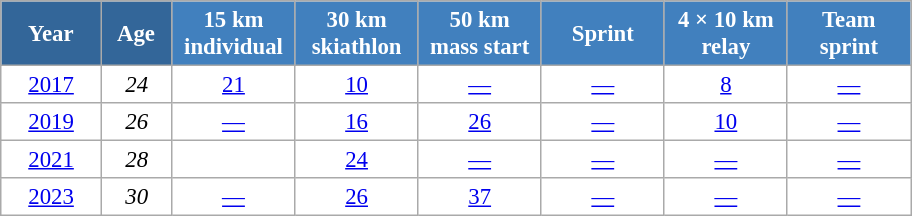<table class="wikitable" style="font-size:95%; text-align:center; border:grey solid 1px; border-collapse:collapse; background:#ffffff;">
<tr>
<th style="background-color:#369; color:white; width:60px;"> Year </th>
<th style="background-color:#369; color:white; width:40px;"> Age </th>
<th style="background-color:#4180be; color:white; width:75px;"> 15 km <br> individual </th>
<th style="background-color:#4180be; color:white; width:75px;"> 30 km <br> skiathlon </th>
<th style="background-color:#4180be; color:white; width:75px;"> 50 km <br> mass start </th>
<th style="background-color:#4180be; color:white; width:75px;"> Sprint </th>
<th style="background-color:#4180be; color:white; width:75px;"> 4 × 10 km <br> relay </th>
<th style="background-color:#4180be; color:white; width:75px;"> Team <br> sprint </th>
</tr>
<tr>
<td><a href='#'>2017</a></td>
<td><em>24</em></td>
<td><a href='#'>21</a></td>
<td><a href='#'>10</a></td>
<td><a href='#'>—</a></td>
<td><a href='#'>—</a></td>
<td><a href='#'>8</a></td>
<td><a href='#'>—</a></td>
</tr>
<tr>
<td><a href='#'>2019</a></td>
<td><em>26</em></td>
<td><a href='#'>—</a></td>
<td><a href='#'>16</a></td>
<td><a href='#'>26</a></td>
<td><a href='#'>—</a></td>
<td><a href='#'>10</a></td>
<td><a href='#'>—</a></td>
</tr>
<tr>
<td><a href='#'>2021</a></td>
<td><em>28</em></td>
<td><a href='#'></a></td>
<td><a href='#'>24</a></td>
<td><a href='#'>—</a></td>
<td><a href='#'>—</a></td>
<td><a href='#'>—</a></td>
<td><a href='#'>—</a></td>
</tr>
<tr>
<td><a href='#'>2023</a></td>
<td><em>30</em></td>
<td><a href='#'>—</a></td>
<td><a href='#'>26</a></td>
<td><a href='#'>37</a></td>
<td><a href='#'>—</a></td>
<td><a href='#'>—</a></td>
<td><a href='#'>—</a></td>
</tr>
</table>
